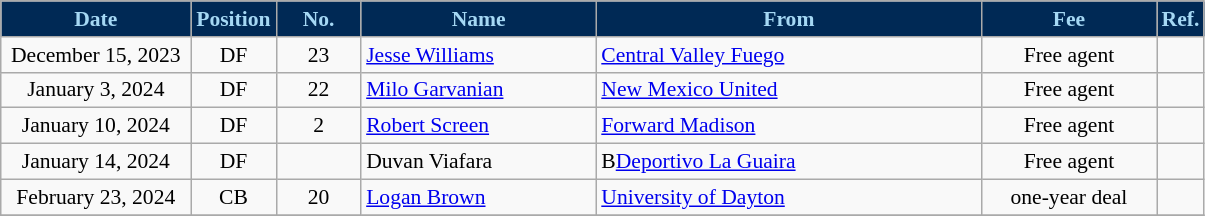<table class="wikitable" style="text-align:center; font-size:90%; ">
<tr>
<th style="background:#002955; color:#A5D8F4; width:120px;">Date</th>
<th style="background:#002955; color:#A5D8F4; width:50px;">Position</th>
<th style="background:#002955; color:#A5D8F4; width:50px;">No.</th>
<th style="background:#002955; color:#A5D8F4; width:150px;">Name</th>
<th style="background:#002955; color:#A5D8F4; width:250px;">From</th>
<th style="background:#002955; color:#A5D8F4; width:110px;">Fee</th>
<th style="background:#002955; color:#A5D8F4; width:25px;">Ref.</th>
</tr>
<tr>
<td>December 15, 2023</td>
<td>DF</td>
<td>23</td>
<td align="left"> <a href='#'>Jesse Williams</a></td>
<td align="left"> <a href='#'>Central Valley Fuego</a></td>
<td>Free agent</td>
<td></td>
</tr>
<tr>
<td>January 3, 2024</td>
<td>DF</td>
<td>22</td>
<td align="left"> <a href='#'>Milo Garvanian</a></td>
<td align="left"> <a href='#'>New Mexico United</a></td>
<td>Free agent</td>
<td></td>
</tr>
<tr>
<td>January 10, 2024</td>
<td>DF</td>
<td>2</td>
<td align="left"> <a href='#'>Robert Screen</a></td>
<td align="left"> <a href='#'>Forward Madison</a></td>
<td>Free agent</td>
<td></td>
</tr>
<tr>
<td>January 14, 2024</td>
<td>DF</td>
<td></td>
<td align="left"> Duvan Viafara</td>
<td align="left"> B<a href='#'>Deportivo La Guaira</a></td>
<td>Free agent</td>
<td></td>
</tr>
<tr>
<td>February 23, 2024</td>
<td>CB</td>
<td>20</td>
<td align="left"> <a href='#'>Logan Brown</a></td>
<td align="left"> <a href='#'>University of Dayton</a></td>
<td>one-year deal</td>
<td></td>
</tr>
<tr>
</tr>
</table>
